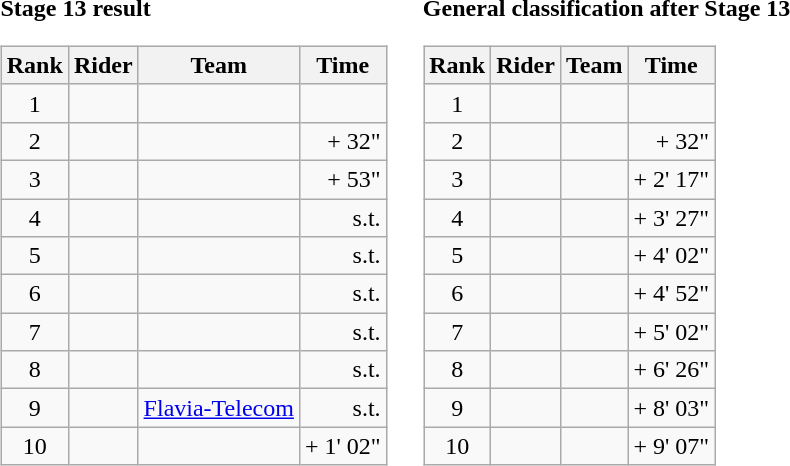<table>
<tr>
<td><strong>Stage 13 result</strong><br><table class="wikitable">
<tr>
<th scope="col">Rank</th>
<th scope="col">Rider</th>
<th scope="col">Team</th>
<th scope="col">Time</th>
</tr>
<tr>
<td style="text-align:center;">1</td>
<td></td>
<td></td>
<td style="text-align:right;"></td>
</tr>
<tr>
<td style="text-align:center;">2</td>
<td></td>
<td></td>
<td style="text-align:right;">+ 32"</td>
</tr>
<tr>
<td style="text-align:center;">3</td>
<td></td>
<td></td>
<td style="text-align:right;">+ 53"</td>
</tr>
<tr>
<td style="text-align:center;">4</td>
<td></td>
<td></td>
<td style="text-align:right;">s.t.</td>
</tr>
<tr>
<td style="text-align:center;">5</td>
<td></td>
<td></td>
<td style="text-align:right;">s.t.</td>
</tr>
<tr>
<td style="text-align:center;">6</td>
<td></td>
<td></td>
<td style="text-align:right;">s.t.</td>
</tr>
<tr>
<td style="text-align:center;">7</td>
<td></td>
<td></td>
<td style="text-align:right;">s.t.</td>
</tr>
<tr>
<td style="text-align:center;">8</td>
<td></td>
<td></td>
<td style="text-align:right;">s.t.</td>
</tr>
<tr>
<td style="text-align:center;">9</td>
<td></td>
<td><a href='#'>Flavia-Telecom</a></td>
<td style="text-align:right;">s.t.</td>
</tr>
<tr>
<td style="text-align:center;">10</td>
<td></td>
<td></td>
<td style="text-align:right;">+ 1' 02"</td>
</tr>
</table>
</td>
<td></td>
<td><strong>General classification after Stage 13</strong><br><table class="wikitable">
<tr>
<th scope="col">Rank</th>
<th scope="col">Rider</th>
<th scope="col">Team</th>
<th scope="col">Time</th>
</tr>
<tr>
<td style="text-align:center;">1</td>
<td></td>
<td></td>
<td style="text-align:right;"></td>
</tr>
<tr>
<td style="text-align:center;">2</td>
<td></td>
<td></td>
<td style="text-align:right;">+ 32"</td>
</tr>
<tr>
<td style="text-align:center;">3</td>
<td></td>
<td></td>
<td style="text-align:right;">+ 2' 17"</td>
</tr>
<tr>
<td style="text-align:center;">4</td>
<td></td>
<td></td>
<td style="text-align:right;">+ 3' 27"</td>
</tr>
<tr>
<td style="text-align:center;">5</td>
<td></td>
<td></td>
<td style="text-align:right;">+ 4' 02"</td>
</tr>
<tr>
<td style="text-align:center;">6</td>
<td></td>
<td></td>
<td style="text-align:right;">+ 4' 52"</td>
</tr>
<tr>
<td style="text-align:center;">7</td>
<td></td>
<td></td>
<td style="text-align:right;">+ 5' 02"</td>
</tr>
<tr>
<td style="text-align:center;">8</td>
<td></td>
<td></td>
<td style="text-align:right;">+ 6' 26"</td>
</tr>
<tr>
<td style="text-align:center;">9</td>
<td></td>
<td></td>
<td style="text-align:right;">+ 8' 03"</td>
</tr>
<tr>
<td style="text-align:center;">10</td>
<td></td>
<td></td>
<td style="text-align:right;">+ 9' 07"</td>
</tr>
</table>
</td>
</tr>
</table>
